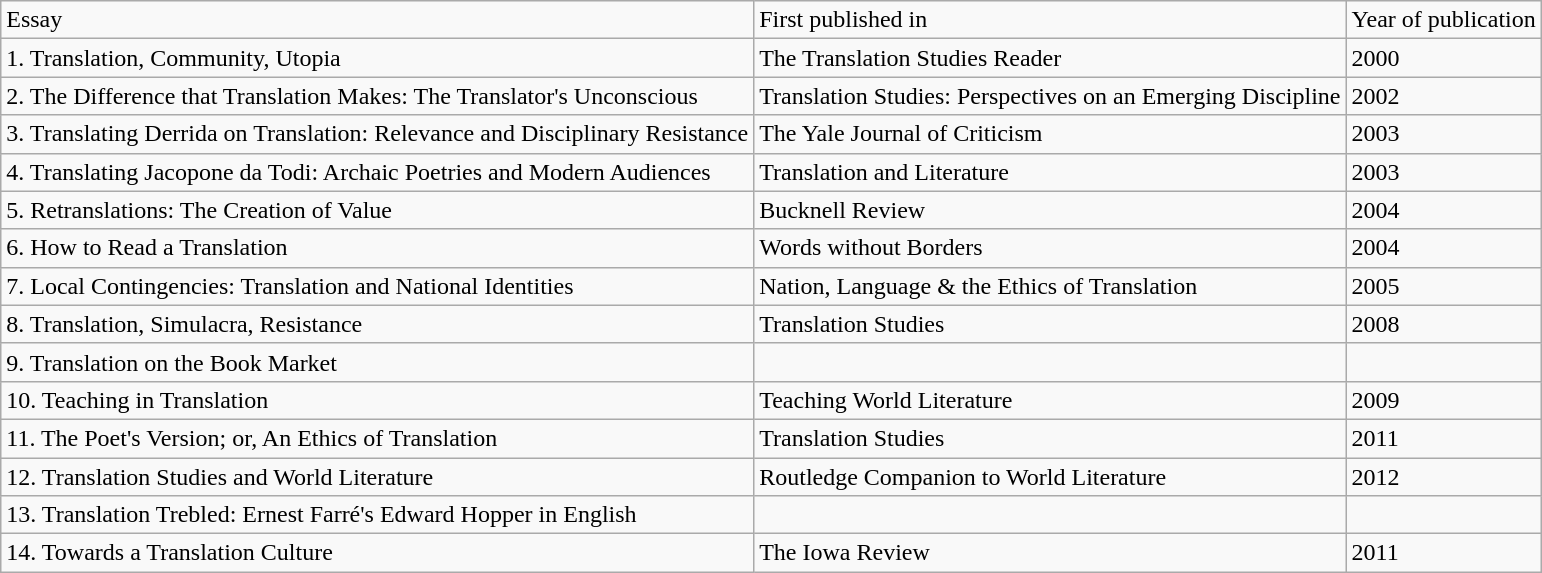<table class="wikitable">
<tr>
<td>Essay</td>
<td>First  published in</td>
<td>Year of  publication</td>
</tr>
<tr>
<td>1.        Translation, Community, Utopia</td>
<td>The Translation Studies Reader</td>
<td>2000</td>
</tr>
<tr>
<td>2.        The Difference that Translation Makes: The Translator's  Unconscious</td>
<td>Translation Studies: Perspectives on an Emerging Discipline</td>
<td>2002</td>
</tr>
<tr>
<td>3.        Translating Derrida on Translation: Relevance and Disciplinary  Resistance</td>
<td>The Yale  Journal of Criticism</td>
<td>2003</td>
</tr>
<tr>
<td>4.        Translating Jacopone da Todi: Archaic Poetries and Modern  Audiences</td>
<td>Translation  and Literature</td>
<td>2003</td>
</tr>
<tr>
<td>5.        Retranslations: The Creation of Value</td>
<td>Bucknell Review</td>
<td>2004</td>
</tr>
<tr>
<td>6.        How to Read a Translation</td>
<td>Words without Borders</td>
<td>2004</td>
</tr>
<tr>
<td>7.        Local Contingencies: Translation and National Identities</td>
<td>Nation, Language & the Ethics of Translation</td>
<td>2005</td>
</tr>
<tr>
<td>8.        Translation, Simulacra, Resistance</td>
<td>Translation Studies</td>
<td>2008</td>
</tr>
<tr>
<td>9.        Translation on the Book Market</td>
<td></td>
<td></td>
</tr>
<tr>
<td>10.    Teaching in Translation</td>
<td>Teaching World Literature</td>
<td>2009</td>
</tr>
<tr>
<td>11.    The Poet's Version; or, An Ethics of Translation</td>
<td>Translation Studies</td>
<td>2011</td>
</tr>
<tr>
<td>12.    Translation Studies and World Literature</td>
<td>Routledge Companion to World Literature</td>
<td>2012</td>
</tr>
<tr>
<td>13.    Translation Trebled: Ernest Farré's Edward Hopper in  English</td>
<td></td>
<td></td>
</tr>
<tr>
<td>14.    Towards a Translation Culture</td>
<td>The Iowa Review</td>
<td>2011</td>
</tr>
</table>
